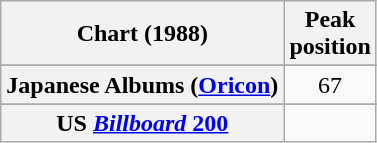<table class="wikitable sortable plainrowheaders">
<tr>
<th>Chart (1988)</th>
<th>Peak<br>position</th>
</tr>
<tr>
</tr>
<tr>
<th scope="row">Japanese Albums (<a href='#'>Oricon</a>)</th>
<td align="center">67</td>
</tr>
<tr>
</tr>
<tr>
<th scope="row">US <a href='#'><em>Billboard</em> 200</a></th>
<td></td>
</tr>
</table>
